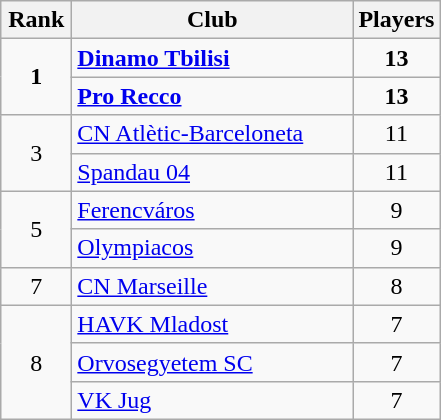<table class="wikitable" style="text-align: center;">
<tr>
<th width=40>Rank</th>
<th width=180>Club</th>
<th width=40>Players</th>
</tr>
<tr>
<td rowspan=2><strong>1</strong></td>
<td align=left> <strong><a href='#'>Dinamo Tbilisi</a></strong></td>
<td><strong>13</strong></td>
</tr>
<tr>
<td align=left> <strong><a href='#'>Pro Recco</a></strong></td>
<td><strong>13</strong></td>
</tr>
<tr>
<td rowspan=2>3</td>
<td align=left> <a href='#'>CN Atlètic-Barceloneta</a></td>
<td>11</td>
</tr>
<tr>
<td align=left> <a href='#'>Spandau 04</a></td>
<td>11</td>
</tr>
<tr>
<td rowspan=2>5</td>
<td align=left> <a href='#'>Ferencváros</a></td>
<td>9</td>
</tr>
<tr>
<td align=left> <a href='#'>Olympiacos</a></td>
<td>9</td>
</tr>
<tr>
<td>7</td>
<td align=left> <a href='#'>CN Marseille</a></td>
<td>8</td>
</tr>
<tr>
<td rowspan=3>8</td>
<td align=left> <a href='#'>HAVK Mladost</a></td>
<td>7</td>
</tr>
<tr>
<td align=left> <a href='#'>Orvosegyetem SC</a></td>
<td>7</td>
</tr>
<tr>
<td align=left> <a href='#'>VK Jug</a></td>
<td>7</td>
</tr>
</table>
